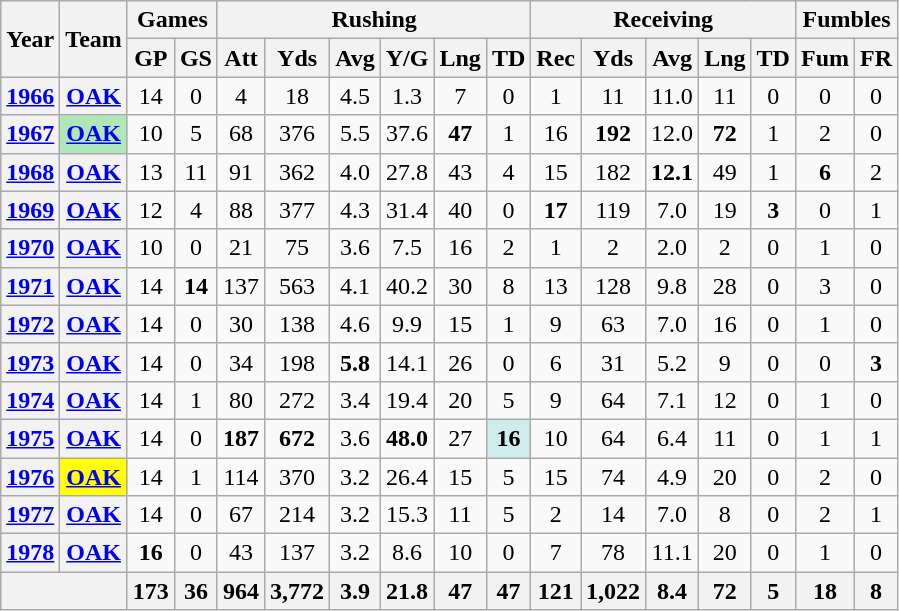<table class= "wikitable" style="text-align:center;">
<tr>
<th rowspan="2">Year</th>
<th rowspan="2">Team</th>
<th colspan="2">Games</th>
<th colspan="6">Rushing</th>
<th colspan="5">Receiving</th>
<th colspan="2">Fumbles</th>
</tr>
<tr>
<th>GP</th>
<th>GS</th>
<th>Att</th>
<th>Yds</th>
<th>Avg</th>
<th>Y/G</th>
<th>Lng</th>
<th>TD</th>
<th>Rec</th>
<th>Yds</th>
<th>Avg</th>
<th>Lng</th>
<th>TD</th>
<th>Fum</th>
<th>FR</th>
</tr>
<tr>
<th><a href='#'>1966</a></th>
<th><a href='#'>OAK</a></th>
<td>14</td>
<td>0</td>
<td>4</td>
<td>18</td>
<td>4.5</td>
<td>1.3</td>
<td>7</td>
<td>0</td>
<td>1</td>
<td>11</td>
<td>11.0</td>
<td>11</td>
<td>0</td>
<td>0</td>
<td>0</td>
</tr>
<tr>
<th><a href='#'>1967</a></th>
<th style="background:#afe6ba;"><a href='#'>OAK</a></th>
<td>10</td>
<td>5</td>
<td>68</td>
<td>376</td>
<td>5.5</td>
<td>37.6</td>
<td><strong>47</strong></td>
<td>1</td>
<td>16</td>
<td><strong>192</strong></td>
<td>12.0</td>
<td><strong>72</strong></td>
<td>1</td>
<td>2</td>
<td>0</td>
</tr>
<tr>
<th><a href='#'>1968</a></th>
<th><a href='#'>OAK</a></th>
<td>13</td>
<td>11</td>
<td>91</td>
<td>362</td>
<td>4.0</td>
<td>27.8</td>
<td>43</td>
<td>4</td>
<td>15</td>
<td>182</td>
<td><strong>12.1</strong></td>
<td>49</td>
<td>1</td>
<td><strong>6</strong></td>
<td>2</td>
</tr>
<tr>
<th><a href='#'>1969</a></th>
<th><a href='#'>OAK</a></th>
<td>12</td>
<td>4</td>
<td>88</td>
<td>377</td>
<td>4.3</td>
<td>31.4</td>
<td>40</td>
<td>0</td>
<td><strong>17</strong></td>
<td>119</td>
<td>7.0</td>
<td>19</td>
<td><strong>3</strong></td>
<td>0</td>
<td>1</td>
</tr>
<tr>
<th><a href='#'>1970</a></th>
<th><a href='#'>OAK</a></th>
<td>10</td>
<td>0</td>
<td>21</td>
<td>75</td>
<td>3.6</td>
<td>7.5</td>
<td>16</td>
<td>2</td>
<td>1</td>
<td>2</td>
<td>2.0</td>
<td>2</td>
<td>0</td>
<td>1</td>
<td>0</td>
</tr>
<tr>
<th><a href='#'>1971</a></th>
<th><a href='#'>OAK</a></th>
<td>14</td>
<td><strong>14</strong></td>
<td>137</td>
<td>563</td>
<td>4.1</td>
<td>40.2</td>
<td>30</td>
<td>8</td>
<td>13</td>
<td>128</td>
<td>9.8</td>
<td>28</td>
<td>0</td>
<td>3</td>
<td>0</td>
</tr>
<tr>
<th><a href='#'>1972</a></th>
<th><a href='#'>OAK</a></th>
<td>14</td>
<td>0</td>
<td>30</td>
<td>138</td>
<td>4.6</td>
<td>9.9</td>
<td>15</td>
<td>1</td>
<td>9</td>
<td>63</td>
<td>7.0</td>
<td>16</td>
<td>0</td>
<td>1</td>
<td>0</td>
</tr>
<tr>
<th><a href='#'>1973</a></th>
<th><a href='#'>OAK</a></th>
<td>14</td>
<td>0</td>
<td>34</td>
<td>198</td>
<td><strong>5.8</strong></td>
<td>14.1</td>
<td>26</td>
<td>0</td>
<td>6</td>
<td>31</td>
<td>5.2</td>
<td>9</td>
<td>0</td>
<td>0</td>
<td><strong>3</strong></td>
</tr>
<tr>
<th><a href='#'>1974</a></th>
<th><a href='#'>OAK</a></th>
<td>14</td>
<td>1</td>
<td>80</td>
<td>272</td>
<td>3.4</td>
<td>19.4</td>
<td>20</td>
<td>5</td>
<td>9</td>
<td>64</td>
<td>7.1</td>
<td>12</td>
<td>0</td>
<td>1</td>
<td>0</td>
</tr>
<tr>
<th><a href='#'>1975</a></th>
<th><a href='#'>OAK</a></th>
<td>14</td>
<td>0</td>
<td><strong>187</strong></td>
<td><strong>672</strong></td>
<td>3.6</td>
<td><strong>48.0</strong></td>
<td>27</td>
<td style="background:#cfecec;"><strong>16</strong></td>
<td>10</td>
<td>64</td>
<td>6.4</td>
<td>11</td>
<td>0</td>
<td>1</td>
<td>1</td>
</tr>
<tr>
<th><a href='#'>1976</a></th>
<th style="background:#ffff00;"><a href='#'>OAK</a></th>
<td>14</td>
<td>1</td>
<td>114</td>
<td>370</td>
<td>3.2</td>
<td>26.4</td>
<td>15</td>
<td>5</td>
<td>15</td>
<td>74</td>
<td>4.9</td>
<td>20</td>
<td>0</td>
<td>2</td>
<td>0</td>
</tr>
<tr>
<th><a href='#'>1977</a></th>
<th><a href='#'>OAK</a></th>
<td>14</td>
<td>0</td>
<td>67</td>
<td>214</td>
<td>3.2</td>
<td>15.3</td>
<td>11</td>
<td>5</td>
<td>2</td>
<td>14</td>
<td>7.0</td>
<td>8</td>
<td>0</td>
<td>2</td>
<td>1</td>
</tr>
<tr>
<th><a href='#'>1978</a></th>
<th><a href='#'>OAK</a></th>
<td><strong>16</strong></td>
<td>0</td>
<td>43</td>
<td>137</td>
<td>3.2</td>
<td>8.6</td>
<td>10</td>
<td>0</td>
<td>7</td>
<td>78</td>
<td>11.1</td>
<td>20</td>
<td>0</td>
<td>1</td>
<td>0</td>
</tr>
<tr>
<th colspan="2"></th>
<th>173</th>
<th>36</th>
<th>964</th>
<th>3,772</th>
<th>3.9</th>
<th>21.8</th>
<th>47</th>
<th>47</th>
<th>121</th>
<th>1,022</th>
<th>8.4</th>
<th>72</th>
<th>5</th>
<th>18</th>
<th>8</th>
</tr>
</table>
